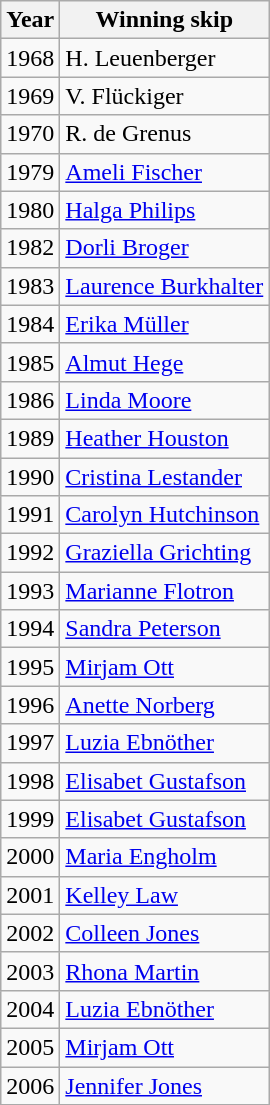<table class="wikitable">
<tr>
<th scope="col">Year</th>
<th scope="col">Winning skip</th>
</tr>
<tr>
<td>1968</td>
<td> H. Leuenberger</td>
</tr>
<tr>
<td>1969</td>
<td> V. Flückiger</td>
</tr>
<tr>
<td>1970</td>
<td> R. de Grenus</td>
</tr>
<tr>
<td>1979</td>
<td> <a href='#'>Ameli Fischer</a></td>
</tr>
<tr>
<td>1980</td>
<td> <a href='#'>Halga Philips</a></td>
</tr>
<tr>
<td>1982</td>
<td> <a href='#'>Dorli Broger</a></td>
</tr>
<tr>
<td>1983</td>
<td> <a href='#'>Laurence Burkhalter</a></td>
</tr>
<tr>
<td>1984</td>
<td> <a href='#'>Erika Müller</a></td>
</tr>
<tr>
<td>1985</td>
<td> <a href='#'>Almut Hege</a></td>
</tr>
<tr>
<td>1986</td>
<td> <a href='#'>Linda Moore</a></td>
</tr>
<tr>
<td>1989</td>
<td> <a href='#'>Heather Houston</a></td>
</tr>
<tr>
<td>1990</td>
<td> <a href='#'>Cristina Lestander</a></td>
</tr>
<tr>
<td>1991</td>
<td> <a href='#'>Carolyn Hutchinson</a></td>
</tr>
<tr>
<td>1992</td>
<td> <a href='#'>Graziella Grichting</a></td>
</tr>
<tr>
<td>1993</td>
<td> <a href='#'>Marianne Flotron</a></td>
</tr>
<tr>
<td>1994</td>
<td> <a href='#'>Sandra Peterson</a></td>
</tr>
<tr>
<td>1995</td>
<td> <a href='#'>Mirjam Ott</a></td>
</tr>
<tr>
<td>1996</td>
<td> <a href='#'>Anette Norberg</a></td>
</tr>
<tr>
<td>1997</td>
<td> <a href='#'>Luzia Ebnöther</a></td>
</tr>
<tr>
<td>1998</td>
<td> <a href='#'>Elisabet Gustafson</a></td>
</tr>
<tr>
<td>1999</td>
<td> <a href='#'>Elisabet Gustafson</a></td>
</tr>
<tr>
<td>2000</td>
<td> <a href='#'>Maria Engholm</a></td>
</tr>
<tr>
<td>2001</td>
<td> <a href='#'>Kelley Law</a></td>
</tr>
<tr>
<td>2002</td>
<td> <a href='#'>Colleen Jones</a></td>
</tr>
<tr>
<td>2003</td>
<td> <a href='#'>Rhona Martin</a></td>
</tr>
<tr>
<td>2004</td>
<td> <a href='#'>Luzia Ebnöther</a></td>
</tr>
<tr>
<td>2005</td>
<td> <a href='#'>Mirjam Ott</a></td>
</tr>
<tr>
<td>2006</td>
<td> <a href='#'>Jennifer Jones</a></td>
</tr>
</table>
